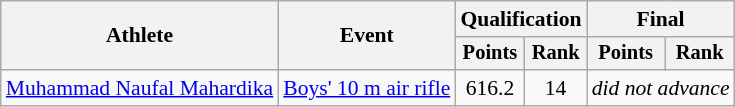<table class="wikitable" style="text-align:center; font-size:90%">
<tr>
<th rowspan="2">Athlete</th>
<th rowspan="2">Event</th>
<th colspan="2">Qualification</th>
<th colspan="2">Final</th>
</tr>
<tr style="font-size:95%">
<th>Points</th>
<th>Rank</th>
<th>Points</th>
<th>Rank</th>
</tr>
<tr>
<td align=left><a href='#'>Muhammad Naufal Mahardika</a></td>
<td align=left><a href='#'>Boys' 10 m air rifle</a></td>
<td>616.2</td>
<td>14</td>
<td Colspan=2><em>did not advance</em></td>
</tr>
</table>
